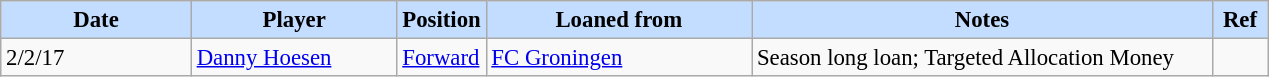<table class="wikitable" style="text-align:left; font-size:95%;">
<tr>
<th style="background:#c2ddff; width:120px;">Date</th>
<th style="background:#c2ddff; width:130px;">Player</th>
<th style="background:#c2ddff; width:50px;">Position</th>
<th style="background:#c2ddff; width:170px;">Loaned from</th>
<th style="background:#c2ddff; width:300px;">Notes</th>
<th style="background:#c2ddff; width:30px;">Ref</th>
</tr>
<tr>
<td>2/2/17</td>
<td>  <a href='#'>Danny Hoesen</a></td>
<td><a href='#'>Forward</a></td>
<td> <a href='#'>FC Groningen</a></td>
<td>Season long loan; Targeted Allocation Money</td>
<td></td>
</tr>
</table>
